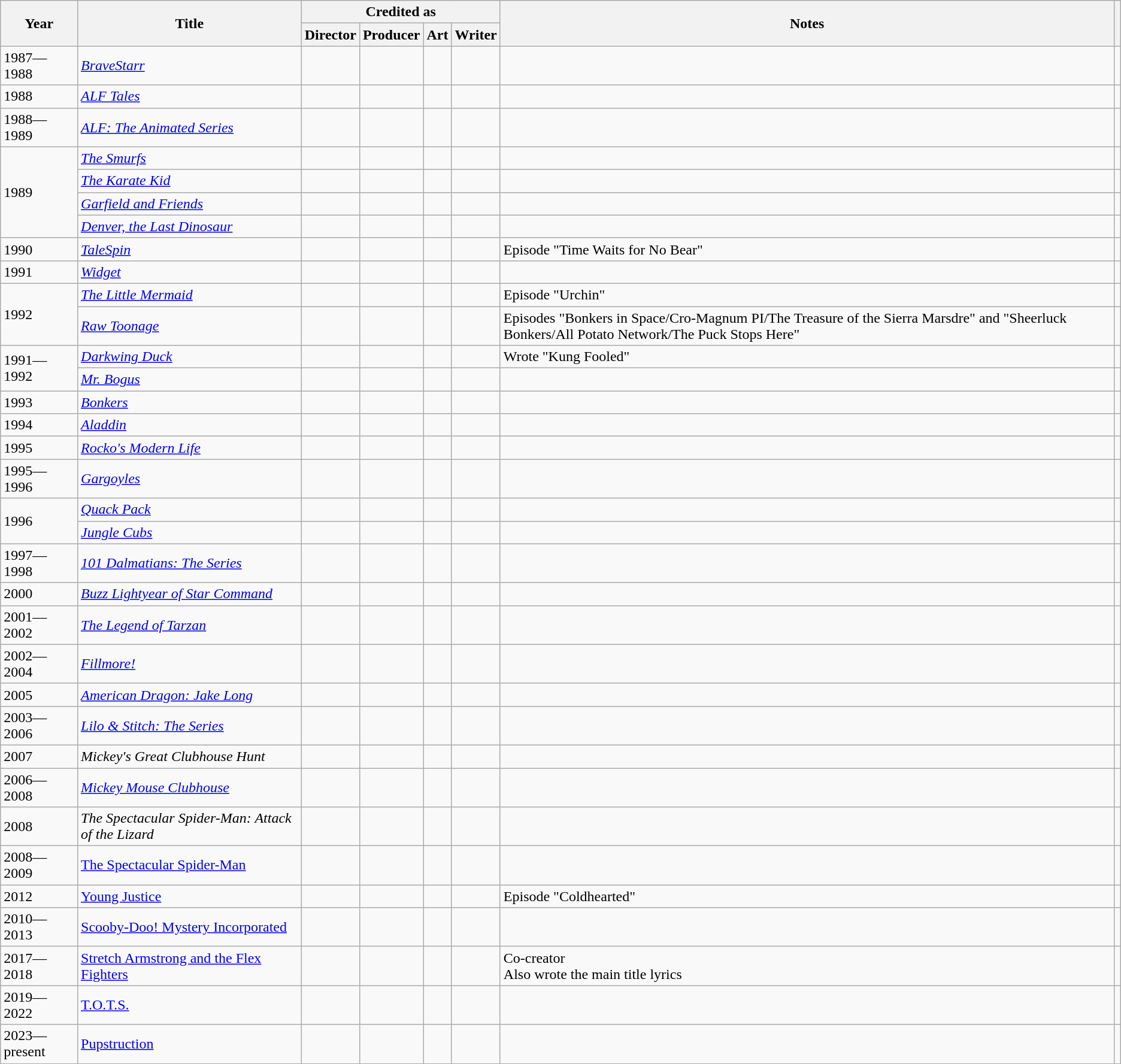<table class="wikitable sortable">
<tr>
<th rowspan="2">Year</th>
<th rowspan="2">Title</th>
<th colspan="4">Credited as</th>
<th rowspan="2">Notes</th>
<th rowspan="2"></th>
</tr>
<tr>
<th>Director</th>
<th>Producer</th>
<th>Art</th>
<th>Writer</th>
</tr>
<tr>
<td>1987—1988</td>
<td><em><a href='#'>BraveStarr</a></em></td>
<td></td>
<td></td>
<td></td>
<td></td>
<td></td>
<td></td>
</tr>
<tr>
<td>1988</td>
<td><em><a href='#'>ALF Tales</a></em></td>
<td></td>
<td></td>
<td></td>
<td></td>
<td></td>
<td></td>
</tr>
<tr>
<td>1988—1989</td>
<td><em><a href='#'>ALF: The Animated Series</a></em></td>
<td></td>
<td></td>
<td></td>
<td></td>
<td></td>
<td></td>
</tr>
<tr>
<td rowspan="4">1989</td>
<td><em><a href='#'>The Smurfs</a></em></td>
<td></td>
<td></td>
<td></td>
<td></td>
<td></td>
<td></td>
</tr>
<tr>
<td><em><a href='#'>The Karate Kid</a></em></td>
<td></td>
<td></td>
<td></td>
<td></td>
<td></td>
<td></td>
</tr>
<tr>
<td><em><a href='#'>Garfield and Friends</a></em></td>
<td></td>
<td></td>
<td></td>
<td></td>
<td></td>
<td></td>
</tr>
<tr>
<td><em><a href='#'>Denver, the Last Dinosaur</a></em></td>
<td></td>
<td></td>
<td></td>
<td></td>
<td></td>
<td></td>
</tr>
<tr>
<td>1990</td>
<td><em><a href='#'>TaleSpin</a></em></td>
<td></td>
<td></td>
<td></td>
<td></td>
<td>Episode "Time Waits for No Bear"</td>
<td></td>
</tr>
<tr>
<td>1991</td>
<td><em><a href='#'>Widget</a></em></td>
<td></td>
<td></td>
<td></td>
<td></td>
<td></td>
<td></td>
</tr>
<tr>
<td rowspan="2">1992</td>
<td><em><a href='#'>The Little Mermaid</a></em></td>
<td></td>
<td></td>
<td></td>
<td></td>
<td>Episode "Urchin"</td>
<td></td>
</tr>
<tr>
<td><em><a href='#'>Raw Toonage</a></em></td>
<td></td>
<td></td>
<td></td>
<td></td>
<td>Episodes "Bonkers in Space/Cro-Magnum PI/The Treasure of the Sierra Marsdre" and "Sheerluck Bonkers/All Potato Network/The Puck Stops Here"</td>
<td></td>
</tr>
<tr>
<td rowspan="2">1991—1992</td>
<td><em><a href='#'>Darkwing Duck</a></em></td>
<td></td>
<td></td>
<td></td>
<td></td>
<td>Wrote "Kung Fooled"</td>
<td></td>
</tr>
<tr>
<td><em><a href='#'>Mr. Bogus</a></em></td>
<td></td>
<td></td>
<td></td>
<td></td>
<td></td>
<td></td>
</tr>
<tr>
<td>1993</td>
<td><em><a href='#'>Bonkers</a></em></td>
<td></td>
<td></td>
<td></td>
<td></td>
<td></td>
<td></td>
</tr>
<tr>
<td>1994</td>
<td><em><a href='#'>Aladdin</a></em></td>
<td></td>
<td></td>
<td></td>
<td></td>
<td></td>
<td></td>
</tr>
<tr>
<td>1995</td>
<td><em><a href='#'>Rocko's Modern Life</a></em></td>
<td></td>
<td></td>
<td></td>
<td></td>
<td></td>
<td></td>
</tr>
<tr>
<td>1995—1996</td>
<td><em><a href='#'>Gargoyles</a></em></td>
<td></td>
<td></td>
<td></td>
<td></td>
<td></td>
<td></td>
</tr>
<tr>
<td rowspan="2">1996</td>
<td><em><a href='#'>Quack Pack</a></em></td>
<td></td>
<td></td>
<td></td>
<td></td>
<td></td>
<td></td>
</tr>
<tr>
<td><em><a href='#'>Jungle Cubs</a></em></td>
<td></td>
<td></td>
<td></td>
<td></td>
<td></td>
<td></td>
</tr>
<tr>
<td>1997—1998</td>
<td><em><a href='#'>101 Dalmatians: The Series</a></em></td>
<td></td>
<td></td>
<td></td>
<td></td>
<td></td>
<td></td>
</tr>
<tr>
<td>2000</td>
<td><em><a href='#'>Buzz Lightyear of Star Command</a></em></td>
<td></td>
<td></td>
<td></td>
<td></td>
<td></td>
<td></td>
</tr>
<tr>
<td>2001—2002</td>
<td><em><a href='#'>The Legend of Tarzan</a></em></td>
<td></td>
<td></td>
<td></td>
<td></td>
<td></td>
<td></td>
</tr>
<tr>
<td>2002—2004</td>
<td><em><a href='#'>Fillmore!</a></em></td>
<td></td>
<td></td>
<td></td>
<td></td>
<td></td>
<td></td>
</tr>
<tr>
<td>2005</td>
<td><em><a href='#'>American Dragon: Jake Long</a></em></td>
<td></td>
<td></td>
<td></td>
<td></td>
<td></td>
<td></td>
</tr>
<tr>
<td>2003—2006</td>
<td><em><a href='#'>Lilo & Stitch: The Series</a></em></td>
<td></td>
<td></td>
<td></td>
<td></td>
<td></td>
<td></td>
</tr>
<tr>
<td>2007</td>
<td><em>Mickey's Great Clubhouse Hunt</em></td>
<td></td>
<td></td>
<td></td>
<td></td>
<td></td>
<td></td>
</tr>
<tr>
<td>2006—2008</td>
<td><em><a href='#'>Mickey Mouse Clubhouse</a></em></td>
<td></td>
<td></td>
<td></td>
<td></td>
<td></td>
<td></td>
</tr>
<tr>
<td>2008</td>
<td><em>The Spectacular Spider-Man: Attack of the Lizard</td>
<td></td>
<td></td>
<td></td>
<td></td>
<td></td>
<td></td>
</tr>
<tr>
<td>2008—2009</td>
<td></em><a href='#'>The Spectacular Spider-Man</a><em></td>
<td></td>
<td></td>
<td></td>
<td></td>
<td></td>
<td></td>
</tr>
<tr>
<td>2012</td>
<td></em><a href='#'>Young Justice</a><em></td>
<td></td>
<td></td>
<td></td>
<td></td>
<td>Episode "Coldhearted"</td>
<td></td>
</tr>
<tr>
<td>2010—2013</td>
<td></em><a href='#'>Scooby-Doo! Mystery Incorporated</a><em></td>
<td></td>
<td></td>
<td></td>
<td></td>
<td></td>
<td></td>
</tr>
<tr>
<td>2017—2018</td>
<td></em><a href='#'>Stretch Armstrong and the Flex Fighters</a><em></td>
<td></td>
<td></td>
<td></td>
<td></td>
<td>Co-creator<br>Also wrote the main title lyrics</td>
<td></td>
</tr>
<tr>
<td>2019—2022</td>
<td></em><a href='#'>T.O.T.S.</a><em></td>
<td></td>
<td></td>
<td></td>
<td></td>
<td></td>
<td></td>
</tr>
<tr>
<td>2023—present</td>
<td></em><a href='#'>Pupstruction</a><em></td>
<td></td>
<td></td>
<td></td>
<td></td>
<td></td>
<td></td>
</tr>
</table>
